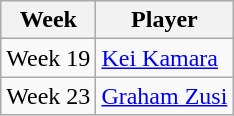<table class=wikitable>
<tr>
<th>Week</th>
<th>Player</th>
</tr>
<tr>
<td align=center>Week 19</td>
<td> <a href='#'>Kei Kamara</a></td>
</tr>
<tr>
<td align=center>Week 23</td>
<td> <a href='#'>Graham Zusi</a></td>
</tr>
</table>
